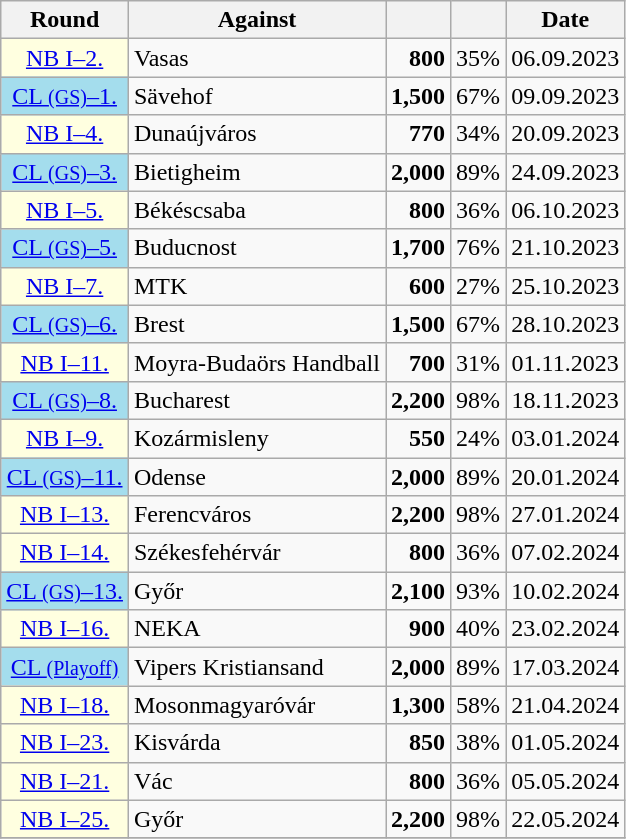<table class="wikitable sortable" style="text-align:center">
<tr>
<th>Round</th>
<th>Against</th>
<th></th>
<th></th>
<th>Date</th>
</tr>
<tr>
<td bgcolor="ffffe0"><a href='#'>NB I–2.</a></td>
<td align="left">Vasas</td>
<td align="right"><strong>800</strong></td>
<td>35% </td>
<td>06.09.2023</td>
</tr>
<tr>
<td bgcolor="a4dded"><a href='#'>CL <small>(GS)</small>–1.</a></td>
<td align="left">Sävehof </td>
<td align="right"><strong>1,500</strong></td>
<td>67% </td>
<td>09.09.2023</td>
</tr>
<tr>
<td bgcolor="ffffe0"><a href='#'>NB I–4.</a></td>
<td align="left">Dunaújváros</td>
<td align="right"><strong>770</strong></td>
<td>34% </td>
<td>20.09.2023</td>
</tr>
<tr>
<td bgcolor="a4dded"><a href='#'>CL <small>(GS)</small>–3.</a></td>
<td align="left">Bietigheim </td>
<td align="right"><strong>2,000</strong></td>
<td>89% </td>
<td>24.09.2023</td>
</tr>
<tr>
<td bgcolor="ffffe0"><a href='#'>NB I–5.</a></td>
<td align="left">Békéscsaba</td>
<td align="right"><strong>800</strong></td>
<td>36% </td>
<td>06.10.2023</td>
</tr>
<tr>
<td bgcolor="a4dded"><a href='#'>CL <small>(GS)</small>–5.</a></td>
<td align="left">Buducnost </td>
<td align="right"><strong>1,700</strong></td>
<td>76% </td>
<td>21.10.2023</td>
</tr>
<tr>
<td bgcolor="ffffe0"><a href='#'>NB I–7.</a></td>
<td align="left">MTK</td>
<td align="right"><strong>600</strong></td>
<td>27% </td>
<td>25.10.2023</td>
</tr>
<tr>
<td bgcolor="a4dded"><a href='#'>CL <small>(GS)</small>–6.</a></td>
<td align="left">Brest </td>
<td align="right"><strong>1,500</strong></td>
<td>67% </td>
<td>28.10.2023</td>
</tr>
<tr>
<td bgcolor="ffffe0"><a href='#'>NB I–11.</a></td>
<td align="left">Moyra-Budaörs Handball</td>
<td align="right"><strong>700</strong></td>
<td>31% </td>
<td>01.11.2023</td>
</tr>
<tr>
<td bgcolor="a4dded"><a href='#'>CL <small>(GS)</small>–8.</a></td>
<td align="left">Bucharest </td>
<td align="right"><strong>2,200</strong></td>
<td>98% </td>
<td>18.11.2023</td>
</tr>
<tr>
<td bgcolor="ffffe0"><a href='#'>NB I–9.</a></td>
<td align="left">Kozármisleny</td>
<td align="right"><strong>550</strong></td>
<td>24% </td>
<td>03.01.2024</td>
</tr>
<tr>
<td bgcolor="a4dded"><a href='#'>CL <small>(GS)</small>–11.</a></td>
<td align="left">Odense </td>
<td align="right"><strong>2,000</strong></td>
<td>89% </td>
<td>20.01.2024</td>
</tr>
<tr>
<td bgcolor="ffffe0"><a href='#'>NB I–13.</a></td>
<td align="left">Ferencváros</td>
<td align="right"><strong>2,200</strong></td>
<td>98% </td>
<td>27.01.2024</td>
</tr>
<tr>
<td bgcolor="ffffe0"><a href='#'>NB I–14.</a></td>
<td align="left">Székesfehérvár</td>
<td align="right"><strong>800</strong></td>
<td>36% </td>
<td>07.02.2024</td>
</tr>
<tr>
<td bgcolor="a4dded"><a href='#'>CL <small>(GS)</small>–13.</a></td>
<td align="left">Győr </td>
<td align="right"><strong>2,100</strong></td>
<td>93% </td>
<td>10.02.2024</td>
</tr>
<tr>
<td bgcolor="ffffe0"><a href='#'>NB I–16.</a></td>
<td align="left">NEKA</td>
<td align="right"><strong>900</strong></td>
<td>40% </td>
<td>23.02.2024</td>
</tr>
<tr>
<td bgcolor="a4dded"><a href='#'>CL <small>(Playoff)</small></a></td>
<td align="left">Vipers Kristiansand </td>
<td align="right"><strong>2,000</strong></td>
<td>89% </td>
<td>17.03.2024</td>
</tr>
<tr>
<td bgcolor="ffffe0"><a href='#'>NB I–18.</a></td>
<td align="left">Mosonmagyaróvár</td>
<td align="right"><strong>1,300</strong></td>
<td>58% </td>
<td>21.04.2024</td>
</tr>
<tr>
<td bgcolor="ffffe0"><a href='#'>NB I–23.</a></td>
<td align="left">Kisvárda</td>
<td align="right"><strong>850</strong></td>
<td>38% </td>
<td>01.05.2024</td>
</tr>
<tr>
<td bgcolor="ffffe0"><a href='#'>NB I–21.</a></td>
<td align="left">Vác</td>
<td align="right"><strong>800</strong></td>
<td>36% </td>
<td>05.05.2024</td>
</tr>
<tr>
<td bgcolor="ffffe0"><a href='#'>NB I–25.</a></td>
<td align="left">Győr</td>
<td align="right"><strong>2,200</strong></td>
<td>98% </td>
<td>22.05.2024</td>
</tr>
<tr>
</tr>
</table>
